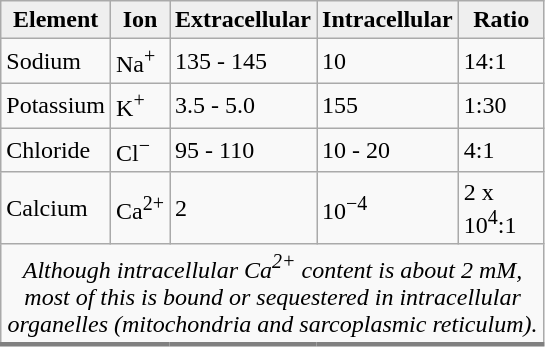<table class="wikitable">
<tr ---->
<th width="50" style="background:#efefef;">Element</th>
<th width="25" style="background:#efefef;">Ion</th>
<th width="50" style="background:#efefef;">Extracellular</th>
<th width="50" style="background:#efefef;">Intracellular</th>
<th width="50" style="background:#efefef;">Ratio</th>
</tr>
<tr ---->
<td>Sodium</td>
<td>Na<sup>+</sup></td>
<td>135 - 145</td>
<td>10</td>
<td>14:1</td>
</tr>
<tr ---->
<td>Potassium</td>
<td>K<sup>+</sup></td>
<td>3.5 - 5.0</td>
<td>155</td>
<td>1:30</td>
</tr>
<tr ---->
<td>Chloride</td>
<td>Cl<sup>−</sup></td>
<td>95 - 110</td>
<td>10 - 20</td>
<td>4:1</td>
</tr>
<tr ---->
<td>Calcium</td>
<td>Ca<sup>2+</sup></td>
<td>2</td>
<td>10<sup>−4</sup></td>
<td>2 x 10<sup>4</sup>:1</td>
</tr>
<tr ---->
<td style="border-bottom:3px solid grey;" colspan="5" align="center"><span><em>Although intracellular Ca<sup>2+</sup> content is about 2 mM, most of this is bound or sequestered in intracellular organelles (mitochondria and sarcoplasmic reticulum).</em></span></td>
</tr>
</table>
